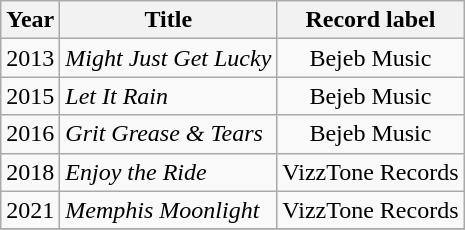<table class="wikitable sortable">
<tr>
<th>Year</th>
<th>Title</th>
<th>Record label</th>
</tr>
<tr>
<td>2013</td>
<td><em>Might Just Get Lucky</em></td>
<td style="text-align:center;">Bejeb Music</td>
</tr>
<tr>
<td>2015</td>
<td><em>Let It Rain</em></td>
<td style="text-align:center;">Bejeb Music</td>
</tr>
<tr>
<td>2016</td>
<td><em>Grit Grease & Tears</em></td>
<td style="text-align:center;">Bejeb Music</td>
</tr>
<tr>
<td>2018</td>
<td><em>Enjoy the Ride</em></td>
<td style="text-align:center;">VizzTone Records</td>
</tr>
<tr>
<td>2021</td>
<td><em>Memphis Moonlight</em></td>
<td style="text-align:center;">VizzTone Records</td>
</tr>
<tr>
</tr>
</table>
